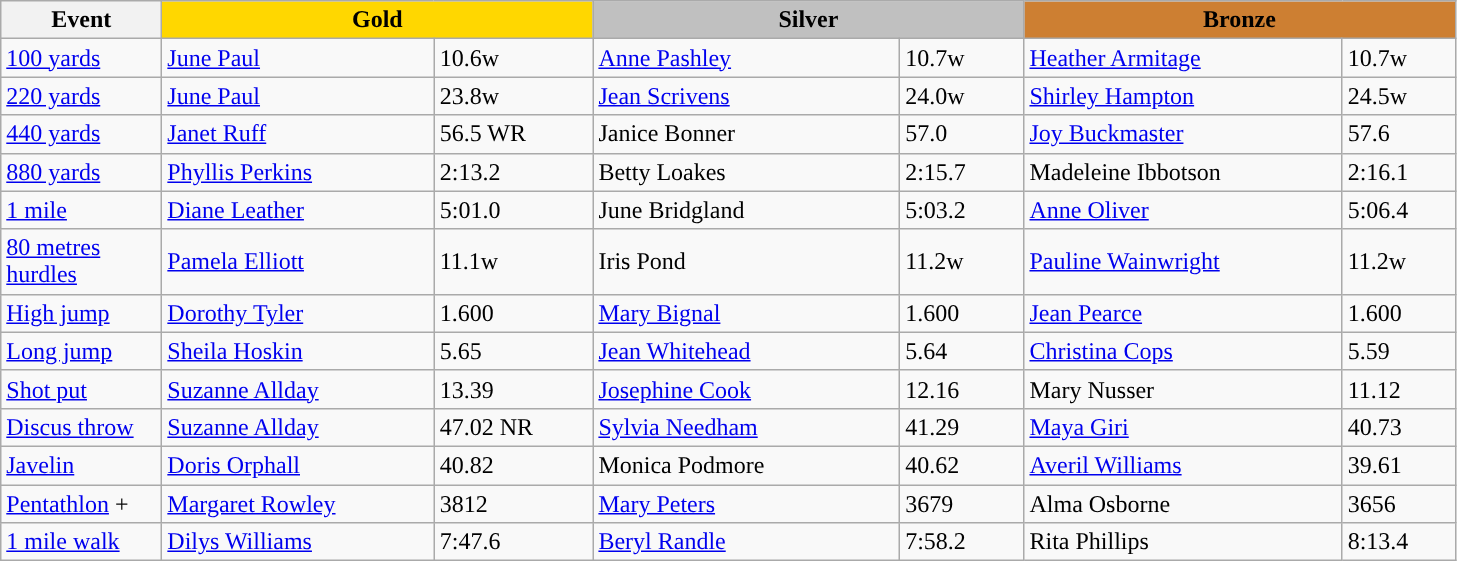<table class="wikitable" style="text-align:left">
<tr>
<th width=100>Event</th>
<th colspan="2" width="280" style="background:gold;">Gold</th>
<th colspan="2" width="280" style="background:silver;">Silver</th>
<th colspan="2" width="280" style="background:#CD7F32;">Bronze</th>
</tr>
<tr>
<td><a href='#'>100 yards</a></td>
<td><a href='#'>June Paul</a></td>
<td>10.6w</td>
<td><a href='#'>Anne Pashley</a></td>
<td>10.7w</td>
<td><a href='#'>Heather Armitage</a></td>
<td>10.7w</td>
</tr>
<tr>
<td><a href='#'>220 yards</a></td>
<td><a href='#'>June Paul</a></td>
<td>23.8w</td>
<td><a href='#'>Jean Scrivens</a></td>
<td>24.0w</td>
<td><a href='#'>Shirley Hampton</a></td>
<td>24.5w</td>
</tr>
<tr>
<td><a href='#'>440 yards</a></td>
<td><a href='#'>Janet Ruff</a></td>
<td>56.5 WR</td>
<td>Janice Bonner</td>
<td>57.0</td>
<td><a href='#'>Joy Buckmaster</a></td>
<td>57.6</td>
</tr>
<tr>
<td><a href='#'>880 yards</a></td>
<td><a href='#'>Phyllis Perkins</a></td>
<td>2:13.2</td>
<td>Betty Loakes</td>
<td>2:15.7</td>
<td>Madeleine Ibbotson</td>
<td>2:16.1</td>
</tr>
<tr>
<td><a href='#'>1 mile</a></td>
<td><a href='#'>Diane Leather</a></td>
<td>5:01.0</td>
<td>June Bridgland</td>
<td>5:03.2</td>
<td><a href='#'>Anne Oliver</a></td>
<td>5:06.4</td>
</tr>
<tr>
<td><a href='#'>80 metres hurdles</a></td>
<td><a href='#'>Pamela Elliott</a></td>
<td>11.1w</td>
<td>Iris Pond</td>
<td>11.2w</td>
<td><a href='#'>Pauline Wainwright</a></td>
<td>11.2w</td>
</tr>
<tr>
<td><a href='#'>High jump</a></td>
<td><a href='#'>Dorothy Tyler</a></td>
<td>1.600</td>
<td><a href='#'>Mary Bignal</a></td>
<td>1.600</td>
<td><a href='#'>Jean Pearce</a></td>
<td>1.600</td>
</tr>
<tr>
<td><a href='#'>Long jump</a></td>
<td><a href='#'>Sheila Hoskin</a></td>
<td>5.65</td>
<td><a href='#'>Jean Whitehead</a></td>
<td>5.64</td>
<td><a href='#'>Christina Cops</a></td>
<td>5.59</td>
</tr>
<tr>
<td><a href='#'>Shot put</a></td>
<td><a href='#'>Suzanne Allday</a></td>
<td>13.39</td>
<td><a href='#'>Josephine Cook</a></td>
<td>12.16</td>
<td>Mary Nusser</td>
<td>11.12</td>
</tr>
<tr>
<td><a href='#'>Discus throw</a></td>
<td><a href='#'>Suzanne Allday</a></td>
<td>47.02 NR</td>
<td><a href='#'>Sylvia Needham</a></td>
<td>41.29</td>
<td><a href='#'>Maya Giri</a></td>
<td>40.73</td>
</tr>
<tr>
<td><a href='#'>Javelin</a></td>
<td> <a href='#'>Doris Orphall</a></td>
<td>40.82</td>
<td>Monica Podmore</td>
<td>40.62</td>
<td><a href='#'>Averil Williams</a></td>
<td>39.61</td>
</tr>
<tr>
<td><a href='#'>Pentathlon</a> +</td>
<td><a href='#'>Margaret Rowley</a></td>
<td>3812</td>
<td> <a href='#'>Mary Peters</a></td>
<td>3679</td>
<td>Alma Osborne</td>
<td>3656</td>
</tr>
<tr>
<td><a href='#'>1 mile walk</a></td>
<td><a href='#'>Dilys Williams</a></td>
<td>7:47.6</td>
<td><a href='#'>Beryl Randle</a></td>
<td>7:58.2</td>
<td>Rita Phillips</td>
<td>8:13.4</td>
</tr>
</table>
